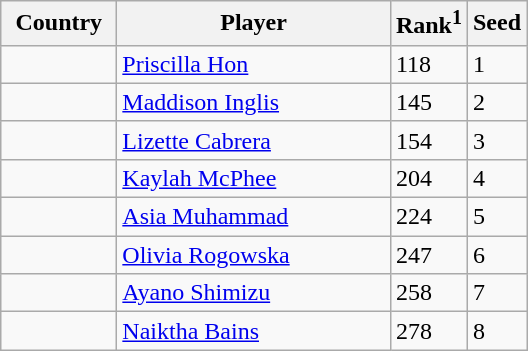<table class="sortable wikitable">
<tr>
<th width="70">Country</th>
<th width="175">Player</th>
<th>Rank<sup>1</sup></th>
<th>Seed</th>
</tr>
<tr>
<td></td>
<td><a href='#'>Priscilla Hon</a></td>
<td>118</td>
<td>1</td>
</tr>
<tr>
<td></td>
<td><a href='#'>Maddison Inglis</a></td>
<td>145</td>
<td>2</td>
</tr>
<tr>
<td></td>
<td><a href='#'>Lizette Cabrera</a></td>
<td>154</td>
<td>3</td>
</tr>
<tr>
<td></td>
<td><a href='#'>Kaylah McPhee</a></td>
<td>204</td>
<td>4</td>
</tr>
<tr>
<td></td>
<td><a href='#'>Asia Muhammad</a></td>
<td>224</td>
<td>5</td>
</tr>
<tr>
<td></td>
<td><a href='#'>Olivia Rogowska</a></td>
<td>247</td>
<td>6</td>
</tr>
<tr>
<td></td>
<td><a href='#'>Ayano Shimizu</a></td>
<td>258</td>
<td>7</td>
</tr>
<tr>
<td></td>
<td><a href='#'>Naiktha Bains</a></td>
<td>278</td>
<td>8</td>
</tr>
</table>
